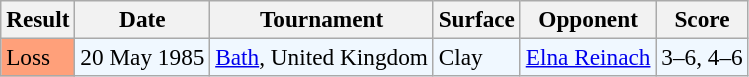<table class="sortable wikitable" style=font-size:97%>
<tr>
<th>Result</th>
<th>Date</th>
<th>Tournament</th>
<th>Surface</th>
<th>Opponent</th>
<th>Score</th>
</tr>
<tr style="background:#f0f8ff;">
<td style="background:#ffa07a;">Loss</td>
<td>20 May 1985</td>
<td><a href='#'>Bath</a>, United Kingdom</td>
<td>Clay</td>
<td> <a href='#'>Elna Reinach</a></td>
<td>3–6, 4–6</td>
</tr>
</table>
